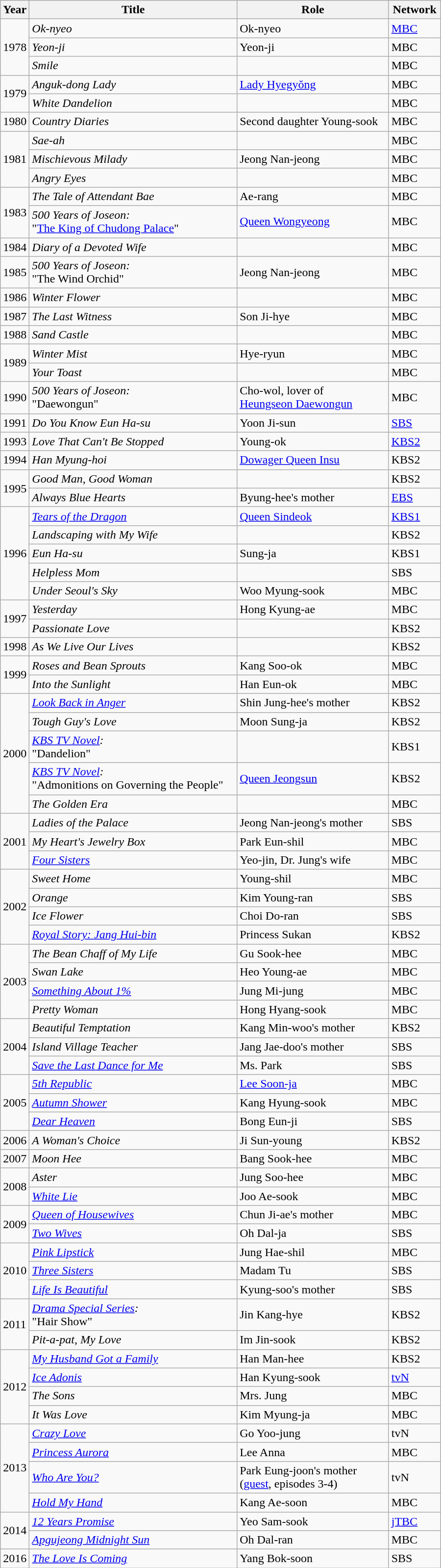<table class="wikitable" style="width:600px">
<tr>
<th width=10>Year</th>
<th>Title</th>
<th>Role</th>
<th>Network</th>
</tr>
<tr>
<td rowspan=3>1978</td>
<td><em>Ok-nyeo</em></td>
<td>Ok-nyeo</td>
<td><a href='#'>MBC</a></td>
</tr>
<tr>
<td><em>Yeon-ji</em></td>
<td>Yeon-ji</td>
<td>MBC</td>
</tr>
<tr>
<td><em>Smile</em></td>
<td></td>
<td>MBC</td>
</tr>
<tr>
<td rowspan=2>1979</td>
<td><em>Anguk-dong Lady</em></td>
<td><a href='#'>Lady Hyegyŏng</a></td>
<td>MBC</td>
</tr>
<tr>
<td><em>White Dandelion</em></td>
<td></td>
<td>MBC</td>
</tr>
<tr>
<td>1980</td>
<td><em>Country Diaries</em></td>
<td>Second daughter Young-sook</td>
<td>MBC</td>
</tr>
<tr>
<td rowspan=3>1981</td>
<td><em>Sae-ah</em></td>
<td></td>
<td>MBC</td>
</tr>
<tr>
<td><em>Mischievous Milady</em></td>
<td>Jeong Nan-jeong</td>
<td>MBC</td>
</tr>
<tr>
<td><em>Angry Eyes</em></td>
<td></td>
<td>MBC</td>
</tr>
<tr>
<td rowspan=2>1983</td>
<td><em>The Tale of Attendant Bae</em></td>
<td>Ae-rang</td>
<td>MBC</td>
</tr>
<tr>
<td><em>500 Years of Joseon:</em><br>"<a href='#'>The King of Chudong Palace</a>"</td>
<td><a href='#'>Queen Wongyeong</a></td>
<td>MBC</td>
</tr>
<tr>
<td>1984</td>
<td><em>Diary of a Devoted Wife</em></td>
<td></td>
<td>MBC</td>
</tr>
<tr>
<td>1985</td>
<td><em>500 Years of Joseon:</em><br>"The Wind Orchid"</td>
<td>Jeong Nan-jeong</td>
<td>MBC</td>
</tr>
<tr>
<td>1986</td>
<td><em>Winter Flower</em></td>
<td></td>
<td>MBC</td>
</tr>
<tr>
<td>1987</td>
<td><em>The Last Witness</em></td>
<td>Son Ji-hye</td>
<td>MBC</td>
</tr>
<tr>
<td>1988</td>
<td><em>Sand Castle</em></td>
<td></td>
<td>MBC</td>
</tr>
<tr>
<td rowspan=2>1989</td>
<td><em>Winter Mist</em></td>
<td>Hye-ryun</td>
<td>MBC</td>
</tr>
<tr>
<td><em>Your Toast</em></td>
<td></td>
<td>MBC</td>
</tr>
<tr>
<td>1990</td>
<td><em>500 Years of Joseon:</em><br>"Daewongun"</td>
<td>Cho-wol, lover of <br> <a href='#'>Heungseon Daewongun</a></td>
<td>MBC</td>
</tr>
<tr>
<td>1991</td>
<td><em>Do You Know Eun Ha-su</em></td>
<td>Yoon Ji-sun</td>
<td><a href='#'>SBS</a></td>
</tr>
<tr>
<td>1993</td>
<td><em>Love That Can't Be Stopped</em></td>
<td>Young-ok</td>
<td><a href='#'>KBS2</a></td>
</tr>
<tr>
<td>1994</td>
<td><em>Han Myung-hoi</em></td>
<td><a href='#'>Dowager Queen Insu</a></td>
<td>KBS2</td>
</tr>
<tr>
<td rowspan=2>1995</td>
<td><em>Good Man, Good Woman</em></td>
<td></td>
<td>KBS2</td>
</tr>
<tr>
<td><em>Always Blue Hearts</em></td>
<td>Byung-hee's mother</td>
<td><a href='#'>EBS</a></td>
</tr>
<tr>
<td rowspan=5>1996</td>
<td><em><a href='#'>Tears of the Dragon</a></em></td>
<td><a href='#'>Queen Sindeok</a></td>
<td><a href='#'>KBS1</a></td>
</tr>
<tr>
<td><em>Landscaping with My Wife</em></td>
<td></td>
<td>KBS2</td>
</tr>
<tr>
<td><em>Eun Ha-su</em></td>
<td>Sung-ja</td>
<td>KBS1</td>
</tr>
<tr>
<td><em>Helpless Mom</em></td>
<td></td>
<td>SBS</td>
</tr>
<tr>
<td><em>Under Seoul's Sky</em></td>
<td>Woo Myung-sook</td>
<td>MBC</td>
</tr>
<tr>
<td rowspan=2>1997</td>
<td><em>Yesterday</em></td>
<td>Hong Kyung-ae</td>
<td>MBC</td>
</tr>
<tr>
<td><em>Passionate Love</em></td>
<td></td>
<td>KBS2</td>
</tr>
<tr>
<td>1998</td>
<td><em>As We Live Our Lives</em></td>
<td></td>
<td>KBS2</td>
</tr>
<tr>
<td rowspan=2>1999</td>
<td><em>Roses and Bean Sprouts</em></td>
<td>Kang Soo-ok</td>
<td>MBC</td>
</tr>
<tr>
<td><em>Into the Sunlight</em></td>
<td>Han Eun-ok</td>
<td>MBC</td>
</tr>
<tr>
<td rowspan=5>2000</td>
<td><em><a href='#'>Look Back in Anger</a></em></td>
<td>Shin Jung-hee's mother</td>
<td>KBS2</td>
</tr>
<tr>
<td><em>Tough Guy's Love</em></td>
<td>Moon Sung-ja</td>
<td>KBS2</td>
</tr>
<tr>
<td><em><a href='#'>KBS TV Novel</a>:</em><br>"Dandelion"</td>
<td></td>
<td>KBS1</td>
</tr>
<tr>
<td><em><a href='#'>KBS TV Novel</a>:</em><br>"Admonitions on Governing the People"</td>
<td><a href='#'>Queen Jeongsun</a></td>
<td>KBS2</td>
</tr>
<tr>
<td><em>The Golden Era</em></td>
<td></td>
<td>MBC</td>
</tr>
<tr>
<td rowspan=3>2001</td>
<td><em>Ladies of the Palace</em></td>
<td>Jeong Nan-jeong's mother</td>
<td>SBS</td>
</tr>
<tr>
<td><em>My Heart's Jewelry Box</em></td>
<td>Park Eun-shil</td>
<td>MBC</td>
</tr>
<tr>
<td><em><a href='#'>Four Sisters</a></em></td>
<td>Yeo-jin, Dr. Jung's wife</td>
<td>MBC</td>
</tr>
<tr>
<td rowspan=4>2002</td>
<td><em>Sweet Home</em></td>
<td>Young-shil</td>
<td>MBC</td>
</tr>
<tr>
<td><em>Orange</em></td>
<td>Kim Young-ran</td>
<td>SBS</td>
</tr>
<tr>
<td><em>Ice Flower</em></td>
<td>Choi Do-ran</td>
<td>SBS</td>
</tr>
<tr>
<td><em><a href='#'>Royal Story: Jang Hui-bin</a></em></td>
<td>Princess Sukan</td>
<td>KBS2</td>
</tr>
<tr>
<td rowspan=4>2003</td>
<td><em>The Bean Chaff of My Life</em></td>
<td>Gu Sook-hee</td>
<td>MBC</td>
</tr>
<tr>
<td><em>Swan Lake</em></td>
<td>Heo Young-ae</td>
<td>MBC</td>
</tr>
<tr>
<td><em><a href='#'>Something About 1%</a></em></td>
<td>Jung Mi-jung</td>
<td>MBC</td>
</tr>
<tr>
<td><em>Pretty Woman</em></td>
<td>Hong Hyang-sook</td>
<td>MBC</td>
</tr>
<tr>
<td rowspan=3>2004</td>
<td><em>Beautiful Temptation</em></td>
<td>Kang Min-woo's mother</td>
<td>KBS2</td>
</tr>
<tr>
<td><em>Island Village Teacher</em></td>
<td>Jang Jae-doo's mother</td>
<td>SBS</td>
</tr>
<tr>
<td><em><a href='#'>Save the Last Dance for Me</a></em></td>
<td>Ms. Park</td>
<td>SBS</td>
</tr>
<tr>
<td rowspan=3>2005</td>
<td><em><a href='#'>5th Republic</a></em></td>
<td><a href='#'>Lee Soon-ja</a></td>
<td>MBC</td>
</tr>
<tr>
<td><em><a href='#'>Autumn Shower</a></em></td>
<td>Kang Hyung-sook</td>
<td>MBC</td>
</tr>
<tr>
<td><em><a href='#'>Dear Heaven</a></em></td>
<td>Bong Eun-ji</td>
<td>SBS</td>
</tr>
<tr>
<td>2006</td>
<td><em> A Woman's Choice</em></td>
<td>Ji Sun-young</td>
<td>KBS2</td>
</tr>
<tr>
<td>2007</td>
<td><em>Moon Hee</em></td>
<td>Bang Sook-hee</td>
<td>MBC</td>
</tr>
<tr>
<td rowspan=2>2008</td>
<td><em>Aster</em></td>
<td>Jung Soo-hee</td>
<td>MBC</td>
</tr>
<tr>
<td><em><a href='#'>White Lie</a></em></td>
<td>Joo Ae-sook</td>
<td>MBC</td>
</tr>
<tr>
<td rowspan=2>2009</td>
<td><em><a href='#'>Queen of Housewives</a></em></td>
<td>Chun Ji-ae's mother</td>
<td>MBC</td>
</tr>
<tr>
<td><em><a href='#'>Two Wives</a></em></td>
<td>Oh Dal-ja</td>
<td>SBS</td>
</tr>
<tr>
<td rowspan=3>2010</td>
<td><em><a href='#'>Pink Lipstick</a></em></td>
<td>Jung Hae-shil</td>
<td>MBC</td>
</tr>
<tr>
<td><em><a href='#'>Three Sisters</a></em></td>
<td>Madam Tu</td>
<td>SBS</td>
</tr>
<tr>
<td><em><a href='#'>Life Is Beautiful</a></em></td>
<td>Kyung-soo's mother</td>
<td>SBS</td>
</tr>
<tr>
<td rowspan=2>2011</td>
<td><em><a href='#'>Drama Special Series</a>:</em><br>"Hair Show"</td>
<td>Jin Kang-hye</td>
<td>KBS2</td>
</tr>
<tr>
<td><em>Pit-a-pat, My Love</em></td>
<td>Im Jin-sook</td>
<td>KBS2</td>
</tr>
<tr>
<td rowspan=4>2012</td>
<td><em><a href='#'>My Husband Got a Family</a></em></td>
<td>Han Man-hee</td>
<td>KBS2</td>
</tr>
<tr>
<td><em><a href='#'>Ice Adonis</a></em></td>
<td>Han Kyung-sook</td>
<td><a href='#'>tvN</a></td>
</tr>
<tr>
<td><em>The Sons</em></td>
<td>Mrs. Jung</td>
<td>MBC</td>
</tr>
<tr>
<td><em>It Was Love</em></td>
<td>Kim Myung-ja</td>
<td>MBC</td>
</tr>
<tr>
<td rowspan=4>2013</td>
<td><em><a href='#'>Crazy Love</a></em></td>
<td>Go Yoo-jung</td>
<td>tvN</td>
</tr>
<tr>
<td><em><a href='#'>Princess Aurora</a></em></td>
<td>Lee Anna</td>
<td>MBC</td>
</tr>
<tr>
<td><em><a href='#'>Who Are You?</a></em></td>
<td>Park Eung-joon's mother <br> (<a href='#'>guest</a>, episodes 3-4)</td>
<td>tvN</td>
</tr>
<tr>
<td><em><a href='#'>Hold My Hand</a></em></td>
<td>Kang Ae-soon</td>
<td>MBC</td>
</tr>
<tr>
<td rowspan=2>2014</td>
<td><em><a href='#'>12 Years Promise</a></em></td>
<td>Yeo Sam-sook</td>
<td><a href='#'>jTBC</a></td>
</tr>
<tr>
<td><em><a href='#'>Apgujeong Midnight Sun</a></em></td>
<td>Oh Dal-ran</td>
<td>MBC</td>
</tr>
<tr>
<td>2016</td>
<td><em><a href='#'>The Love Is Coming</a></em></td>
<td>Yang Bok-soon</td>
<td>SBS</td>
</tr>
</table>
